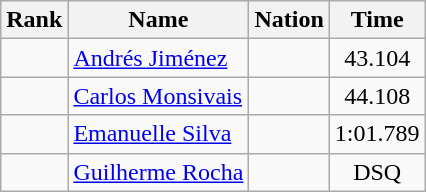<table class="wikitable sortable">
<tr>
<th>Rank</th>
<th>Name</th>
<th>Nation</th>
<th>Time</th>
</tr>
<tr>
<td align="center"></td>
<td><a href='#'>Andrés Jiménez</a></td>
<td></td>
<td align="center">43.104</td>
</tr>
<tr>
<td align="center"></td>
<td><a href='#'>Carlos Monsivais</a></td>
<td></td>
<td align="center">44.108</td>
</tr>
<tr>
<td align="center"></td>
<td><a href='#'>Emanuelle Silva</a></td>
<td></td>
<td align="center">1:01.789</td>
</tr>
<tr>
<td align="center"></td>
<td><a href='#'>Guilherme Rocha</a></td>
<td></td>
<td align="center">DSQ</td>
</tr>
</table>
